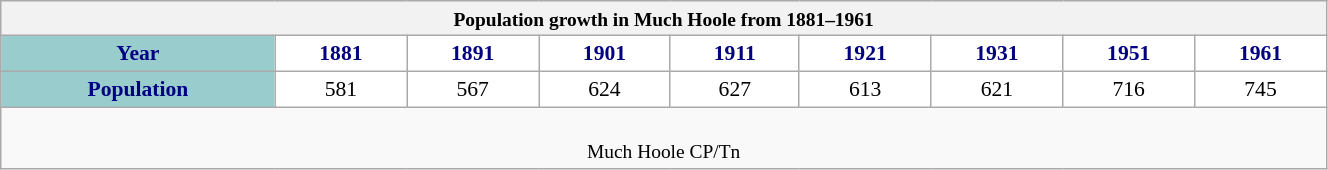<table class="wikitable" style="font-size:90%; width:70%; border:0; text-align:center; line-height:120%;">
<tr>
<th colspan="12" style="text-align:center;font-size:90%;">Population growth in Much Hoole from 1881–1961</th>
</tr>
<tr>
<th style="background:#9cc; color:navy; height:17px;">Year</th>
<th style="background:#fff; color:navy;">1881</th>
<th style="background:#fff; color:navy;">1891</th>
<th style="background:#fff; color:navy;">1901</th>
<th style="background:#fff; color:navy;">1911</th>
<th style="background:#fff; color:navy;">1921</th>
<th style="background:#fff; color:navy;">1931</th>
<th style="background:#fff; color:navy;">1951</th>
<th style="background:#fff; color:navy;">1961</th>
</tr>
<tr style="text-align:center;">
<th style="background:#9cc; color:navy; height:17px;">Population</th>
<td style="background:#fff; color:black;">581</td>
<td style="background:#fff; color:black;">567</td>
<td style="background:#fff; color:black;">624</td>
<td style="background:#fff; color:black;">627</td>
<td style="background:#fff; color:black;">613</td>
<td style="background:#fff; color:black;">621</td>
<td style="background:#fff; color:black;">716</td>
<td style="background:#fff; color:black;">745</td>
</tr>
<tr>
<td colspan="12" style="text-align:center;font-size:90%;"><br>Much Hoole CP/Tn</td>
</tr>
</table>
